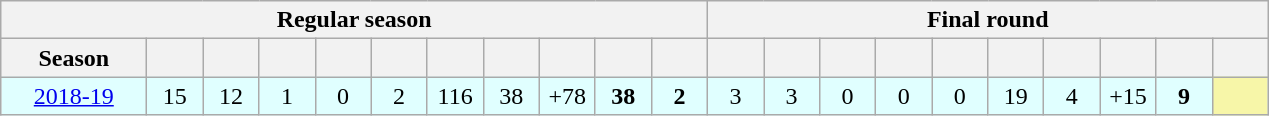<table class="wikitable" style="text-align:center;">
<tr>
<th width=100 colspan="11">Regular season</th>
<th width=100 colspan="11">Final round</th>
</tr>
<tr>
<th width=90>Season</th>
<th width=30></th>
<th width=30></th>
<th width=30></th>
<th width=30></th>
<th width=30></th>
<th width=30></th>
<th width=30></th>
<th width=30></th>
<th width=30></th>
<th width=30></th>
<th width=30></th>
<th width=30></th>
<th width=30></th>
<th width=30></th>
<th width=30></th>
<th width=30></th>
<th width=30></th>
<th width=30></th>
<th width=30></th>
<th width=30></th>
</tr>
<tr style="text-align:center" bgcolor=#E0FFFF>
<td><a href='#'>2018-19</a></td>
<td>15</td>
<td>12</td>
<td>1</td>
<td>0</td>
<td>2</td>
<td>116</td>
<td>38</td>
<td>+78</td>
<td><strong>38</strong></td>
<td><strong>2</strong></td>
<td>3</td>
<td>3</td>
<td>0</td>
<td>0</td>
<td>0</td>
<td>19</td>
<td>4</td>
<td>+15</td>
<td><strong>9</strong></td>
<td bgcolor=#F7F6A8></td>
</tr>
</table>
